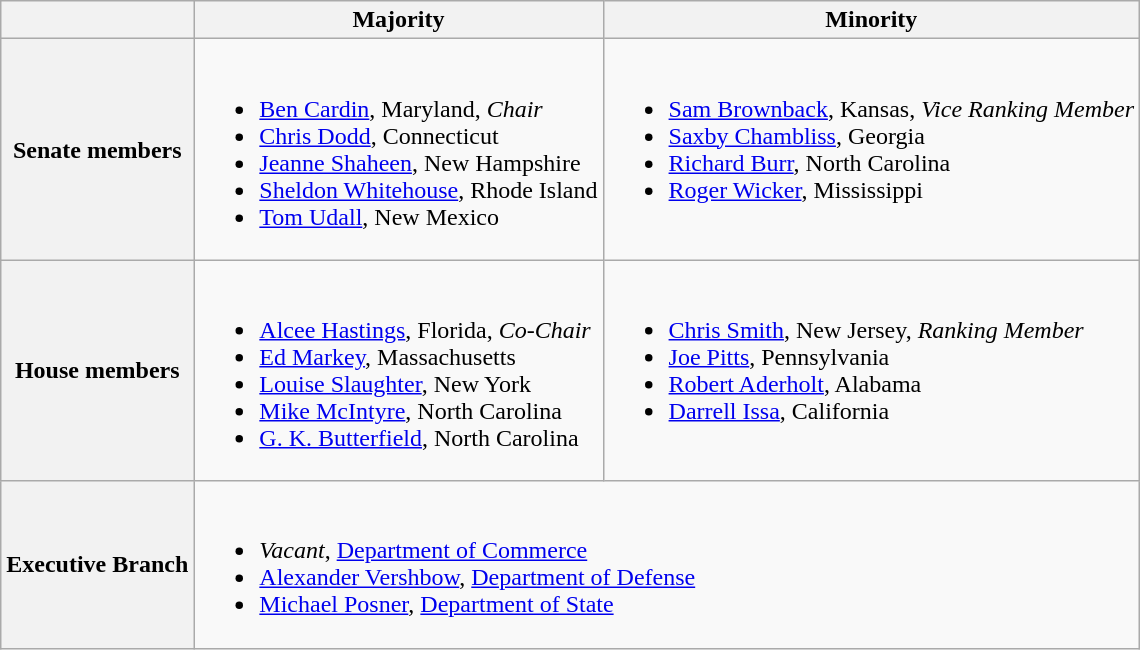<table class=wikitable>
<tr>
<th></th>
<th>Majority</th>
<th>Minority</th>
</tr>
<tr>
<th>Senate members</th>
<td valign="top" ><br><ul><li><a href='#'>Ben Cardin</a>, Maryland, <em>Chair</em></li><li><a href='#'>Chris Dodd</a>, Connecticut</li><li><a href='#'>Jeanne Shaheen</a>, New Hampshire</li><li><a href='#'>Sheldon Whitehouse</a>, Rhode Island</li><li><a href='#'>Tom Udall</a>, New Mexico</li></ul></td>
<td valign="top" ><br><ul><li><a href='#'>Sam Brownback</a>, Kansas, <em>Vice Ranking Member</em></li><li><a href='#'>Saxby Chambliss</a>, Georgia</li><li><a href='#'>Richard Burr</a>, North Carolina</li><li><a href='#'>Roger Wicker</a>, Mississippi</li></ul></td>
</tr>
<tr>
<th>House members</th>
<td valign="top" ><br><ul><li><a href='#'>Alcee Hastings</a>, Florida, <em>Co-Chair</em></li><li><a href='#'>Ed Markey</a>, Massachusetts</li><li><a href='#'>Louise Slaughter</a>, New York</li><li><a href='#'>Mike McIntyre</a>, North Carolina</li><li><a href='#'>G. K. Butterfield</a>, North Carolina</li></ul></td>
<td valign="top" ><br><ul><li><a href='#'>Chris Smith</a>, New Jersey, <em>Ranking Member</em></li><li><a href='#'>Joe Pitts</a>, Pennsylvania</li><li><a href='#'>Robert Aderholt</a>, Alabama</li><li><a href='#'>Darrell Issa</a>, California</li></ul></td>
</tr>
<tr>
<th>Executive Branch</th>
<td colspan=2><br><ul><li><em>Vacant</em>, <a href='#'>Department of Commerce</a></li><li><a href='#'>Alexander Vershbow</a>, <a href='#'>Department of Defense</a></li><li><a href='#'>Michael Posner</a>, <a href='#'>Department of State</a></li></ul></td>
</tr>
</table>
